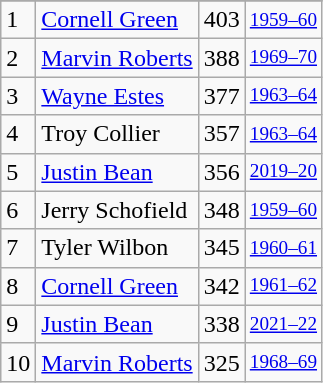<table class="wikitable">
<tr>
</tr>
<tr>
<td>1</td>
<td><a href='#'>Cornell Green</a></td>
<td>403</td>
<td style="font-size:80%;"><a href='#'>1959–60</a></td>
</tr>
<tr>
<td>2</td>
<td><a href='#'>Marvin Roberts</a></td>
<td>388</td>
<td style="font-size:80%;"><a href='#'>1969–70</a></td>
</tr>
<tr>
<td>3</td>
<td><a href='#'>Wayne Estes</a></td>
<td>377</td>
<td style="font-size:80%;"><a href='#'>1963–64</a></td>
</tr>
<tr>
<td>4</td>
<td>Troy Collier</td>
<td>357</td>
<td style="font-size:80%;"><a href='#'>1963–64</a></td>
</tr>
<tr>
<td>5</td>
<td><a href='#'>Justin Bean</a></td>
<td>356</td>
<td style="font-size:80%;"><a href='#'>2019–20</a></td>
</tr>
<tr>
<td>6</td>
<td>Jerry Schofield</td>
<td>348</td>
<td style="font-size:80%;"><a href='#'>1959–60</a></td>
</tr>
<tr>
<td>7</td>
<td>Tyler Wilbon</td>
<td>345</td>
<td style="font-size:80%;"><a href='#'>1960–61</a></td>
</tr>
<tr>
<td>8</td>
<td><a href='#'>Cornell Green</a></td>
<td>342</td>
<td style="font-size:80%;"><a href='#'>1961–62</a></td>
</tr>
<tr>
<td>9</td>
<td><a href='#'>Justin Bean</a></td>
<td>338</td>
<td style="font-size:80%;"><a href='#'>2021–22</a></td>
</tr>
<tr>
<td>10</td>
<td><a href='#'>Marvin Roberts</a></td>
<td>325</td>
<td style="font-size:80%;"><a href='#'>1968–69</a></td>
</tr>
</table>
